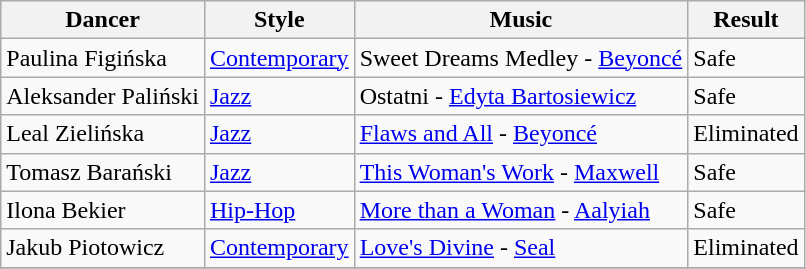<table class="wikitable">
<tr>
<th>Dancer</th>
<th>Style</th>
<th>Music</th>
<th>Result</th>
</tr>
<tr>
<td>Paulina Figińska</td>
<td><a href='#'>Contemporary</a></td>
<td>Sweet Dreams Medley - <a href='#'>Beyoncé</a></td>
<td>Safe</td>
</tr>
<tr>
<td>Aleksander Paliński</td>
<td><a href='#'>Jazz</a></td>
<td>Ostatni - <a href='#'>Edyta Bartosiewicz</a></td>
<td>Safe</td>
</tr>
<tr>
<td>Leal Zielińska</td>
<td><a href='#'>Jazz</a></td>
<td><a href='#'>Flaws and All</a> - <a href='#'>Beyoncé</a></td>
<td>Eliminated</td>
</tr>
<tr>
<td>Tomasz Barański</td>
<td><a href='#'>Jazz</a></td>
<td><a href='#'>This Woman's Work</a> - <a href='#'>Maxwell</a></td>
<td>Safe</td>
</tr>
<tr>
<td>Ilona Bekier</td>
<td><a href='#'>Hip-Hop</a></td>
<td><a href='#'>More than a Woman</a> - <a href='#'>Aalyiah</a></td>
<td>Safe</td>
</tr>
<tr>
<td>Jakub Piotowicz</td>
<td><a href='#'>Contemporary</a></td>
<td><a href='#'>Love's Divine</a> - <a href='#'>Seal</a></td>
<td>Eliminated</td>
</tr>
<tr>
</tr>
</table>
